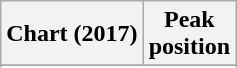<table class="wikitable sortable plainrowheaders" style="text-align:center">
<tr>
<th scope="col">Chart (2017)</th>
<th scope="col">Peak<br>position</th>
</tr>
<tr>
</tr>
<tr>
</tr>
<tr>
</tr>
</table>
